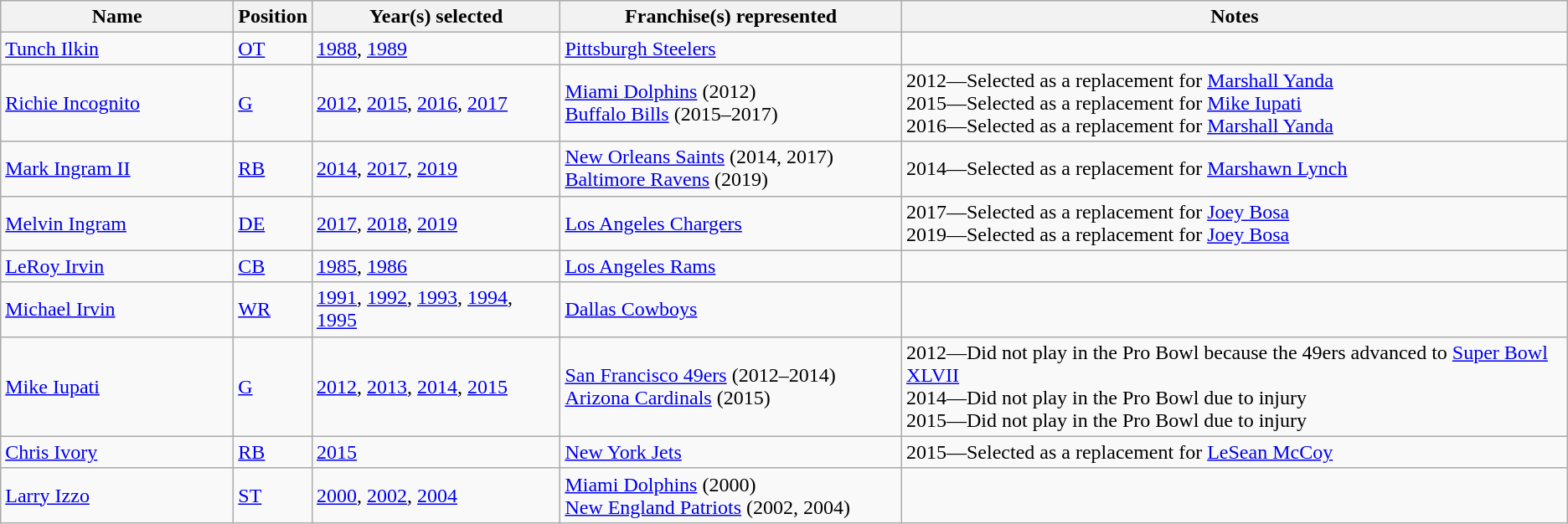<table class="wikitable">
<tr>
<th bgcolor="#DDDDFF" width="15%">Name</th>
<th bgcolor="#DDDDFF" width="4%">Position</th>
<th bgcolor="#DDDDFF" width="16%">Year(s) selected</th>
<th bgcolor="#DDDDFF" width="22%">Franchise(s) represented</th>
<th bgcolor="#DDDDFF" width="43%">Notes</th>
</tr>
<tr>
<td><a href='#'>Tunch Ilkin</a></td>
<td><a href='#'>OT</a></td>
<td><a href='#'>1988</a>, <a href='#'>1989</a></td>
<td><a href='#'>Pittsburgh Steelers</a></td>
<td></td>
</tr>
<tr>
<td><a href='#'>Richie Incognito</a></td>
<td><a href='#'>G</a></td>
<td><a href='#'>2012</a>, <a href='#'>2015</a>, <a href='#'>2016</a>, <a href='#'>2017</a></td>
<td><a href='#'>Miami Dolphins</a> (2012) <br><a href='#'>Buffalo Bills</a> (2015–2017)</td>
<td>2012—Selected as a replacement for <a href='#'>Marshall Yanda</a> <br>2015—Selected as a replacement for <a href='#'>Mike Iupati</a> <br>2016—Selected as a replacement for <a href='#'>Marshall Yanda</a></td>
</tr>
<tr>
<td><a href='#'>Mark Ingram II</a></td>
<td><a href='#'>RB</a></td>
<td><a href='#'>2014</a>, <a href='#'>2017</a>, <a href='#'>2019</a></td>
<td><a href='#'>New Orleans Saints</a> (2014, 2017) <br><a href='#'>Baltimore Ravens</a> (2019)</td>
<td>2014—Selected as a replacement for <a href='#'>Marshawn Lynch</a></td>
</tr>
<tr>
<td><a href='#'>Melvin Ingram</a></td>
<td><a href='#'>DE</a></td>
<td><a href='#'>2017</a>, <a href='#'>2018</a>, <a href='#'>2019</a></td>
<td><a href='#'>Los Angeles Chargers</a></td>
<td>2017—Selected as a replacement for <a href='#'>Joey Bosa</a> <br>2019—Selected as a replacement for <a href='#'>Joey Bosa</a></td>
</tr>
<tr>
<td><a href='#'>LeRoy Irvin</a></td>
<td><a href='#'>CB</a></td>
<td><a href='#'>1985</a>, <a href='#'>1986</a></td>
<td><a href='#'>Los Angeles Rams</a></td>
<td></td>
</tr>
<tr>
<td><a href='#'>Michael Irvin</a></td>
<td><a href='#'>WR</a></td>
<td><a href='#'>1991</a>, <a href='#'>1992</a>, <a href='#'>1993</a>, <a href='#'>1994</a>, <a href='#'>1995</a></td>
<td><a href='#'>Dallas Cowboys</a></td>
<td></td>
</tr>
<tr>
<td><a href='#'>Mike Iupati</a></td>
<td><a href='#'>G</a></td>
<td><a href='#'>2012</a>, <a href='#'>2013</a>, <a href='#'>2014</a>, <a href='#'>2015</a></td>
<td><a href='#'>San Francisco 49ers</a> (2012–2014) <br><a href='#'>Arizona Cardinals</a> (2015)</td>
<td>2012—Did not play in the Pro Bowl because the 49ers advanced to <a href='#'>Super Bowl XLVII</a> <br>2014—Did not play in the Pro Bowl due to injury <br>2015—Did not play in the Pro Bowl due to injury</td>
</tr>
<tr>
<td><a href='#'>Chris Ivory</a></td>
<td><a href='#'>RB</a></td>
<td><a href='#'>2015</a></td>
<td><a href='#'>New York Jets</a></td>
<td>2015—Selected as a replacement for <a href='#'>LeSean McCoy</a></td>
</tr>
<tr>
<td><a href='#'>Larry Izzo</a></td>
<td><a href='#'>ST</a></td>
<td><a href='#'>2000</a>, <a href='#'>2002</a>, <a href='#'>2004</a></td>
<td><a href='#'>Miami Dolphins</a> (2000) <br><a href='#'>New England Patriots</a> (2002, 2004)</td>
<td></td>
</tr>
</table>
